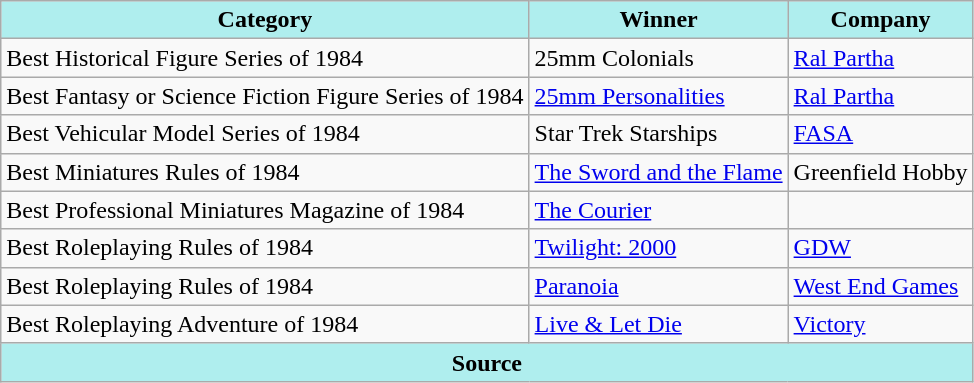<table class="wikitable">
<tr>
<th style="background: #afeeee;">Category</th>
<th style="background: #afeeee;">Winner</th>
<th style="background: #afeeee;">Company</th>
</tr>
<tr>
<td>Best Historical Figure Series of 1984</td>
<td>25mm Colonials</td>
<td><a href='#'>Ral Partha</a></td>
</tr>
<tr>
<td>Best Fantasy or Science Fiction Figure Series of 1984</td>
<td><a href='#'>25mm Personalities</a></td>
<td><a href='#'>Ral Partha</a></td>
</tr>
<tr>
<td>Best Vehicular Model Series of 1984</td>
<td>Star Trek Starships</td>
<td><a href='#'>FASA</a></td>
</tr>
<tr>
<td>Best Miniatures Rules of 1984</td>
<td><a href='#'>The Sword and the Flame</a></td>
<td>Greenfield Hobby</td>
</tr>
<tr>
<td>Best Professional Miniatures Magazine of 1984</td>
<td><a href='#'>The Courier</a></td>
<td></td>
</tr>
<tr>
<td>Best Roleplaying Rules of 1984</td>
<td><a href='#'>Twilight: 2000</a></td>
<td><a href='#'>GDW</a></td>
</tr>
<tr>
<td>Best Roleplaying Rules of 1984</td>
<td><a href='#'>Paranoia</a></td>
<td><a href='#'>West End Games</a></td>
</tr>
<tr>
<td>Best Roleplaying Adventure of 1984</td>
<td><a href='#'>Live & Let Die</a></td>
<td><a href='#'>Victory</a></td>
</tr>
<tr>
<th colspan="3" style="background: #afeeee;">Source</th>
</tr>
</table>
